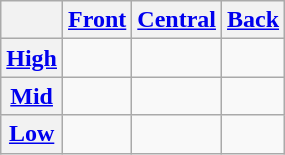<table class="wikitable" style="text-align:center">
<tr>
<th></th>
<th><a href='#'>Front</a></th>
<th><a href='#'>Central</a></th>
<th><a href='#'>Back</a></th>
</tr>
<tr>
<th><a href='#'>High</a></th>
<td></td>
<td></td>
<td></td>
</tr>
<tr>
<th><a href='#'>Mid</a></th>
<td></td>
<td></td>
<td></td>
</tr>
<tr>
<th><a href='#'>Low</a></th>
<td></td>
<td></td>
<td></td>
</tr>
</table>
